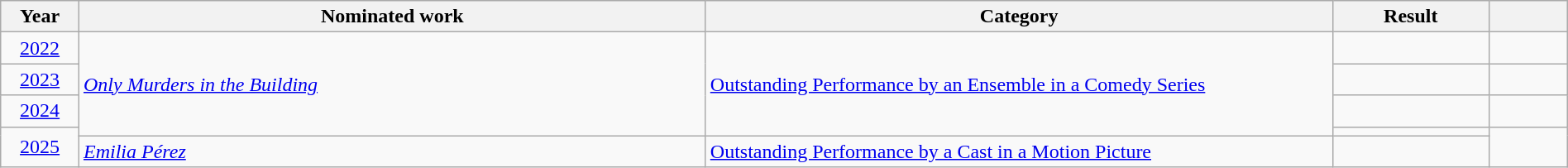<table class="wikitable plainrowheaders" style="width:100%;">
<tr>
<th scope="col" style="width:5%;">Year</th>
<th scope="col" style="width:40%;">Nominated work</th>
<th scope="col" style="width:40%;">Category</th>
<th scope="col" style="width:10%;">Result</th>
<th scope="col" style="width:5%;"></th>
</tr>
<tr>
<td style="text-align:center;"><a href='#'>2022</a></td>
<td rowspan="4"><em><a href='#'>Only Murders in the Building</a></em></td>
<td rowspan="4"><a href='#'>Outstanding Performance by an Ensemble in a Comedy Series</a></td>
<td></td>
<td style="text-align:center;"></td>
</tr>
<tr>
<td style="text-align:center;"><a href='#'>2023</a></td>
<td></td>
<td style="text-align:center;"></td>
</tr>
<tr>
<td style="text-align:center;"><a href='#'>2024</a></td>
<td></td>
<td style="text-align:center;"></td>
</tr>
<tr>
<td style="text-align:center;" rowspan="2"><a href='#'>2025</a></td>
<td></td>
<td style="text-align:center;" rowspan="2"></td>
</tr>
<tr>
<td><em><a href='#'>Emilia Pérez</a></em></td>
<td><a href='#'>Outstanding Performance by a Cast in a Motion Picture</a></td>
<td></td>
</tr>
</table>
